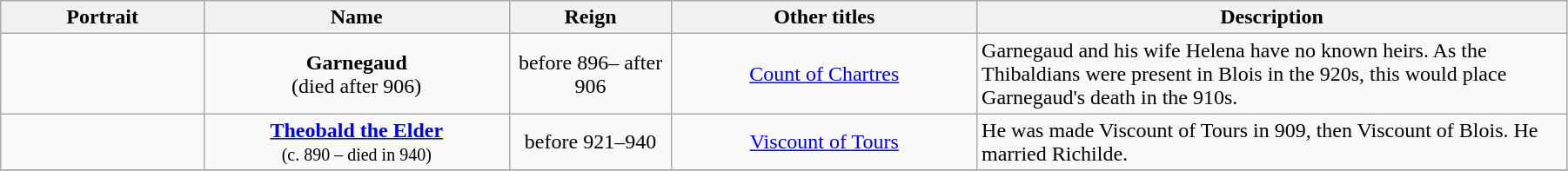<table width=95% class="wikitable">
<tr>
<th width=10%>Portrait</th>
<th width=15%>Name</th>
<th width=8%>Reign</th>
<th width=15%>Other titles</th>
<th width=29%>Description</th>
</tr>
<tr>
<td></td>
<td align="center"><strong>Garnegaud</strong><br> (died after 906)<small></small></td>
<td align="center">before 896– after 906</td>
<td align="center"><a href='#'>Count of Chartres</a></td>
<td>Garnegaud and his wife Helena have no known heirs. As the Thibaldians were present in Blois in the 920s, this would place Garnegaud's death in the 910s.</td>
</tr>
<tr>
<td align="center"></td>
<td align="center"><strong><a href='#'>Theobald the Elder</a></strong><br><small>(c. 890 – died in 940)</small></td>
<td align="center">before 921–940</td>
<td align="center"><a href='#'>Viscount of Tours</a></td>
<td>He was made Viscount of Tours in 909, then Viscount of Blois. He married Richilde.</td>
</tr>
<tr>
</tr>
</table>
